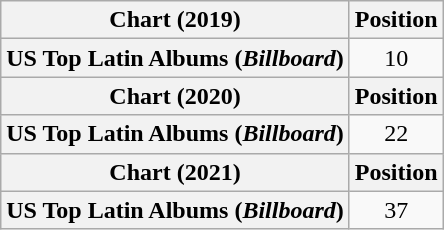<table class="wikitable plainrowheaders" style="text-align:center">
<tr>
<th scope="col">Chart (2019)</th>
<th scope="col">Position</th>
</tr>
<tr>
<th scope="row">US Top Latin Albums (<em>Billboard</em>)</th>
<td>10</td>
</tr>
<tr>
<th scope="col">Chart (2020)</th>
<th scope="col">Position</th>
</tr>
<tr>
<th scope="row">US Top Latin Albums (<em>Billboard</em>)</th>
<td>22</td>
</tr>
<tr>
<th scope="col">Chart (2021)</th>
<th scope="col">Position</th>
</tr>
<tr>
<th scope="row">US Top Latin Albums (<em>Billboard</em>)</th>
<td>37</td>
</tr>
</table>
